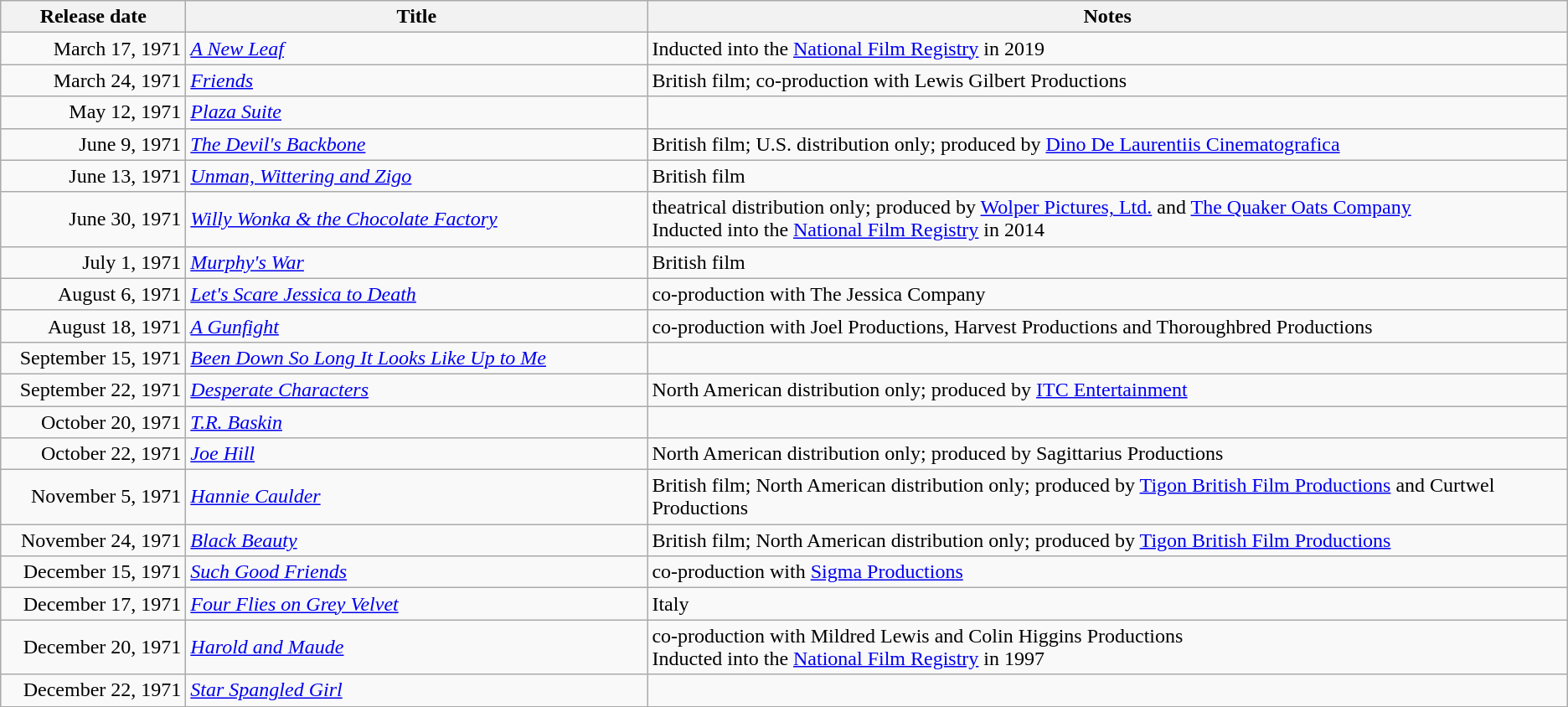<table class="wikitable sortable">
<tr>
<th style="width:8.75em;">Release date</th>
<th style="width:22.5em;">Title</th>
<th>Notes</th>
</tr>
<tr>
<td style="text-align:right;">March 17, 1971</td>
<td><em><a href='#'>A New Leaf</a></em></td>
<td>Inducted into the <a href='#'>National Film Registry</a> in 2019</td>
</tr>
<tr>
<td style="text-align:right;">March 24, 1971</td>
<td><em><a href='#'>Friends</a></em></td>
<td>British film; co-production with Lewis Gilbert Productions</td>
</tr>
<tr>
<td style="text-align:right;">May 12, 1971</td>
<td><em><a href='#'>Plaza Suite</a></em></td>
<td></td>
</tr>
<tr>
<td style="text-align:right;">June 9, 1971</td>
<td><em><a href='#'>The Devil's Backbone</a></em></td>
<td>British film; U.S. distribution only; produced by <a href='#'>Dino De Laurentiis Cinematografica</a></td>
</tr>
<tr>
<td style="text-align:right;">June 13, 1971</td>
<td><em><a href='#'>Unman, Wittering and Zigo</a></em></td>
<td>British film</td>
</tr>
<tr>
<td style="text-align:right;">June 30, 1971</td>
<td><em><a href='#'>Willy Wonka & the Chocolate Factory</a></em></td>
<td>theatrical distribution only; produced by <a href='#'>Wolper Pictures, Ltd.</a> and <a href='#'>The Quaker Oats Company</a><br>Inducted into the <a href='#'>National Film Registry</a> in 2014</td>
</tr>
<tr>
<td style="text-align:right;">July 1, 1971</td>
<td><em><a href='#'>Murphy's War</a></em></td>
<td>British film</td>
</tr>
<tr>
<td style="text-align:right;">August 6, 1971</td>
<td><em><a href='#'>Let's Scare Jessica to Death</a></em></td>
<td>co-production with The Jessica Company</td>
</tr>
<tr>
<td style="text-align:right;">August 18, 1971</td>
<td><em><a href='#'>A Gunfight</a></em></td>
<td>co-production with Joel Productions, Harvest Productions and Thoroughbred Productions</td>
</tr>
<tr>
<td style="text-align:right;">September 15, 1971</td>
<td><em><a href='#'>Been Down So Long It Looks Like Up to Me</a></em></td>
<td></td>
</tr>
<tr>
<td style="text-align:right;">September 22, 1971</td>
<td><em><a href='#'>Desperate Characters</a></em></td>
<td>North American distribution only; produced by <a href='#'>ITC Entertainment</a></td>
</tr>
<tr>
<td style="text-align:right;">October 20, 1971</td>
<td><em><a href='#'>T.R. Baskin</a></em></td>
<td></td>
</tr>
<tr>
<td style="text-align:right;">October 22, 1971</td>
<td><em><a href='#'>Joe Hill</a></em></td>
<td>North American distribution only; produced by Sagittarius Productions</td>
</tr>
<tr>
<td style="text-align:right;">November 5, 1971</td>
<td><em><a href='#'>Hannie Caulder</a></em></td>
<td>British film; North American distribution only; produced by <a href='#'>Tigon British Film Productions</a> and Curtwel Productions</td>
</tr>
<tr>
<td style="text-align:right;">November 24, 1971</td>
<td><em><a href='#'>Black Beauty</a></em></td>
<td>British film; North American distribution only; produced by <a href='#'>Tigon British Film Productions</a></td>
</tr>
<tr>
<td style="text-align:right;">December 15, 1971</td>
<td><em><a href='#'>Such Good Friends</a></em></td>
<td>co-production with <a href='#'>Sigma Productions</a></td>
</tr>
<tr>
<td style="text-align:right;">December 17, 1971</td>
<td><em><a href='#'>Four Flies on Grey Velvet</a></em></td>
<td>Italy</td>
</tr>
<tr>
<td style="text-align:right;">December 20, 1971</td>
<td><em><a href='#'>Harold and Maude</a></em></td>
<td>co-production with Mildred Lewis and Colin Higgins Productions<br>Inducted into the <a href='#'>National Film Registry</a> in 1997</td>
</tr>
<tr>
<td style="text-align:right;">December 22, 1971</td>
<td><em><a href='#'>Star Spangled Girl</a></em></td>
<td></td>
</tr>
</table>
